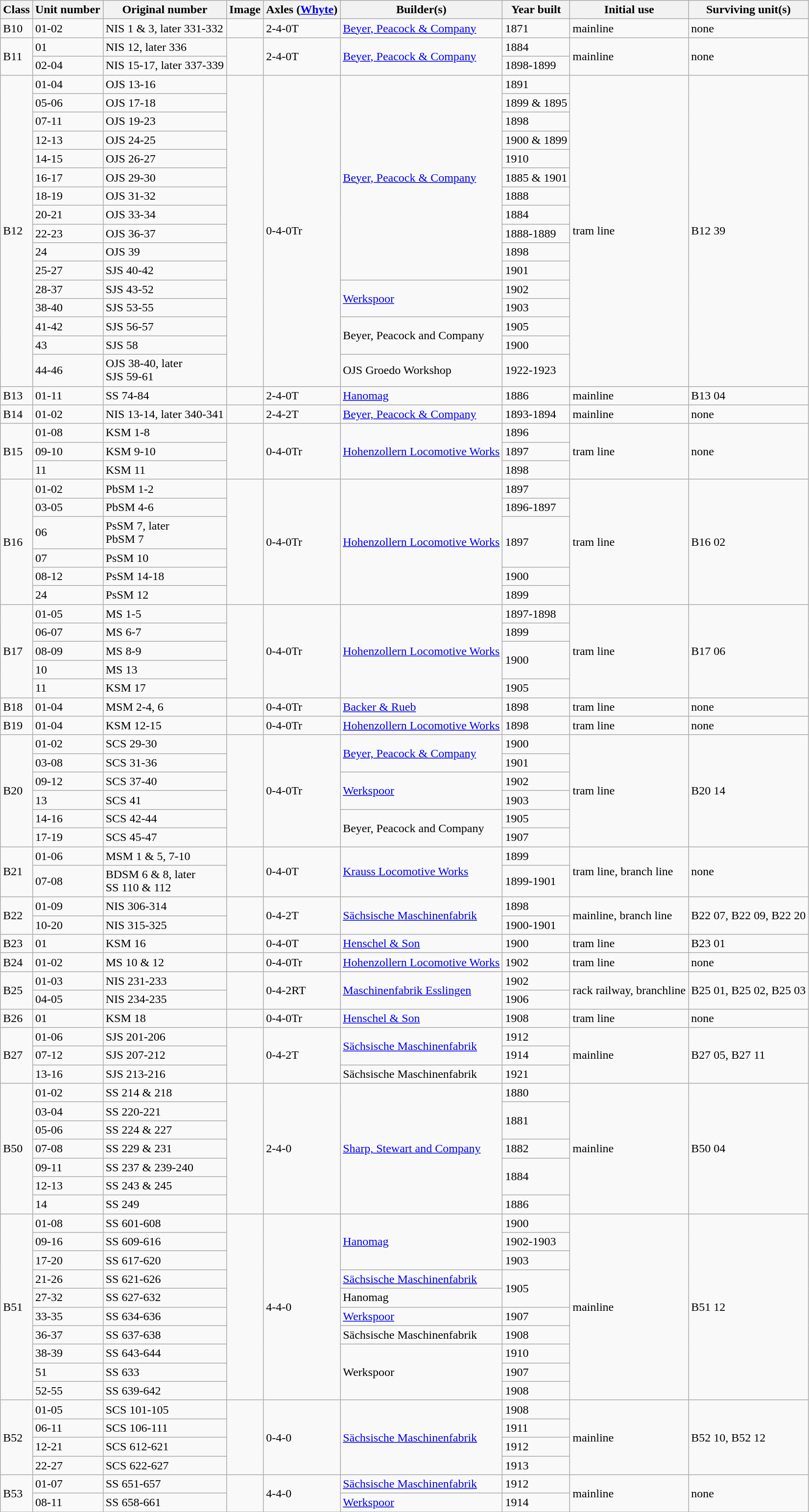<table class="wikitable">
<tr>
<th>Class</th>
<th>Unit number</th>
<th>Original number</th>
<th>Image</th>
<th>Axles (<a href='#'>Whyte</a>)</th>
<th>Builder(s)</th>
<th>Year built</th>
<th>Initial use</th>
<th>Surviving unit(s)</th>
</tr>
<tr>
<td>B10</td>
<td>01-02</td>
<td>NIS 1 & 3, later 331-332</td>
<td></td>
<td>2-4-0T</td>
<td> <a href='#'>Beyer, Peacock & Company</a></td>
<td>1871</td>
<td>mainline</td>
<td>none</td>
</tr>
<tr>
<td rowspan="2">B11</td>
<td>01</td>
<td>NIS 12, later 336</td>
<td rowspan="2"></td>
<td rowspan="2">2-4-0T</td>
<td rowspan="2"> <a href='#'>Beyer, Peacock & Company</a></td>
<td>1884</td>
<td rowspan="2">mainline</td>
<td rowspan="2">none</td>
</tr>
<tr>
<td>02-04</td>
<td>NIS 15-17, later 337-339</td>
<td>1898-1899</td>
</tr>
<tr>
<td rowspan="16">B12</td>
<td>01-04</td>
<td>OJS 13-16</td>
<td rowspan="16"><br></td>
<td rowspan="16">0-4-0Tr</td>
<td rowspan="11"> <a href='#'>Beyer, Peacock & Company</a></td>
<td>1891</td>
<td rowspan="16">tram line</td>
<td rowspan="16">B12 39</td>
</tr>
<tr>
<td>05-06</td>
<td>OJS 17-18</td>
<td>1899 & 1895</td>
</tr>
<tr>
<td>07-11</td>
<td>OJS 19-23</td>
<td>1898</td>
</tr>
<tr>
<td>12-13</td>
<td>OJS 24-25</td>
<td>1900 & 1899</td>
</tr>
<tr>
<td>14-15</td>
<td>OJS 26-27</td>
<td>1910</td>
</tr>
<tr>
<td>16-17</td>
<td>OJS 29-30</td>
<td>1885 & 1901</td>
</tr>
<tr>
<td>18-19</td>
<td>OJS 31-32</td>
<td>1888</td>
</tr>
<tr>
<td>20-21</td>
<td>OJS 33-34</td>
<td>1884</td>
</tr>
<tr>
<td>22-23</td>
<td>OJS 36-37</td>
<td>1888-1889</td>
</tr>
<tr>
<td>24</td>
<td>OJS 39</td>
<td>1898</td>
</tr>
<tr>
<td>25-27</td>
<td>SJS 40-42</td>
<td>1901</td>
</tr>
<tr>
<td>28-37</td>
<td>SJS 43-52</td>
<td rowspan="2"> <a href='#'>Werkspoor</a></td>
<td>1902</td>
</tr>
<tr>
<td>38-40</td>
<td>SJS 53-55</td>
<td>1903</td>
</tr>
<tr>
<td>41-42</td>
<td>SJS 56-57</td>
<td rowspan="2"> Beyer, Peacock and Company</td>
<td>1905</td>
</tr>
<tr>
<td>43</td>
<td>SJS 58</td>
<td>1900</td>
</tr>
<tr>
<td>44-46</td>
<td>OJS 38-40, later<br>SJS 59-61</td>
<td> OJS Groedo Workshop</td>
<td>1922-1923</td>
</tr>
<tr>
<td>B13</td>
<td>01-11</td>
<td>SS 74-84</td>
<td></td>
<td>2-4-0T</td>
<td> <a href='#'>Hanomag</a></td>
<td>1886</td>
<td>mainline</td>
<td>B13 04</td>
</tr>
<tr>
<td>B14</td>
<td>01-02</td>
<td>NIS 13-14, later 340-341</td>
<td></td>
<td>2-4-2T</td>
<td> <a href='#'>Beyer, Peacock & Company</a></td>
<td>1893-1894</td>
<td>mainline</td>
<td>none</td>
</tr>
<tr>
<td rowspan="3">B15</td>
<td>01-08</td>
<td>KSM 1-8</td>
<td rowspan="3"></td>
<td rowspan="3">0-4-0Tr</td>
<td rowspan="3"> <a href='#'>Hohenzollern Locomotive Works</a></td>
<td>1896</td>
<td rowspan="3">tram line</td>
<td rowspan="3">none</td>
</tr>
<tr>
<td>09-10</td>
<td>KSM 9-10</td>
<td>1897</td>
</tr>
<tr>
<td>11</td>
<td>KSM 11</td>
<td>1898</td>
</tr>
<tr>
<td rowspan="6">B16</td>
<td>01-02</td>
<td>PbSM 1-2</td>
<td rowspan="6"></td>
<td rowspan="6">0-4-0Tr</td>
<td rowspan="6"> <a href='#'>Hohenzollern Locomotive Works</a></td>
<td>1897</td>
<td rowspan="6">tram line</td>
<td rowspan="6">B16 02</td>
</tr>
<tr>
<td>03-05</td>
<td>PbSM 4-6</td>
<td>1896-1897</td>
</tr>
<tr>
<td>06</td>
<td>PsSM 7, later<br>PbSM 7</td>
<td rowspan="2">1897</td>
</tr>
<tr>
<td>07</td>
<td>PsSM 10</td>
</tr>
<tr>
<td>08-12</td>
<td>PsSM 14-18</td>
<td>1900</td>
</tr>
<tr>
<td>24</td>
<td>PsSM 12</td>
<td>1899</td>
</tr>
<tr>
<td rowspan="5">B17</td>
<td>01-05</td>
<td>MS 1-5</td>
<td rowspan="5"></td>
<td rowspan="5">0-4-0Tr</td>
<td rowspan="5"> <a href='#'>Hohenzollern Locomotive Works</a></td>
<td>1897-1898</td>
<td rowspan="5">tram line</td>
<td rowspan="5">B17 06</td>
</tr>
<tr>
<td>06-07</td>
<td>MS 6-7</td>
<td>1899</td>
</tr>
<tr>
<td>08-09</td>
<td>MS 8-9</td>
<td rowspan="2">1900</td>
</tr>
<tr>
<td>10</td>
<td>MS 13</td>
</tr>
<tr>
<td>11</td>
<td>KSM 17</td>
<td>1905</td>
</tr>
<tr>
<td>B18</td>
<td>01-04</td>
<td>MSM 2-4, 6</td>
<td></td>
<td>0-4-0Tr</td>
<td> <a href='#'>Backer & Rueb</a></td>
<td>1898</td>
<td>tram line</td>
<td>none</td>
</tr>
<tr>
<td>B19</td>
<td>01-04</td>
<td>KSM 12-15</td>
<td></td>
<td>0-4-0Tr</td>
<td> <a href='#'>Hohenzollern Locomotive Works</a></td>
<td>1898</td>
<td>tram line</td>
<td>none</td>
</tr>
<tr>
<td rowspan="6">B20</td>
<td>01-02</td>
<td>SCS 29-30</td>
<td rowspan="6"></td>
<td rowspan="6">0-4-0Tr</td>
<td rowspan="2"> <a href='#'>Beyer, Peacock & Company</a></td>
<td>1900</td>
<td rowspan="6">tram line</td>
<td rowspan="6">B20 14</td>
</tr>
<tr>
<td>03-08</td>
<td>SCS 31-36</td>
<td>1901</td>
</tr>
<tr>
<td>09-12</td>
<td>SCS 37-40</td>
<td rowspan="2"> <a href='#'>Werkspoor</a></td>
<td>1902</td>
</tr>
<tr>
<td>13</td>
<td>SCS 41</td>
<td>1903</td>
</tr>
<tr>
<td>14-16</td>
<td>SCS 42-44</td>
<td rowspan="2"> Beyer, Peacock and Company</td>
<td>1905</td>
</tr>
<tr>
<td>17-19</td>
<td>SCS 45-47</td>
<td>1907</td>
</tr>
<tr>
<td rowspan="2">B21</td>
<td>01-06</td>
<td>MSM 1 & 5, 7-10</td>
<td rowspan="2"></td>
<td rowspan="2">0-4-0T</td>
<td rowspan="2"> <a href='#'>Krauss Locomotive Works</a></td>
<td>1899</td>
<td rowspan="2">tram line, branch line</td>
<td rowspan="2">none</td>
</tr>
<tr>
<td>07-08</td>
<td>BDSM 6 & 8, later<br>SS 110 & 112</td>
<td>1899-1901</td>
</tr>
<tr>
<td rowspan="2">B22</td>
<td>01-09</td>
<td>NIS 306-314</td>
<td rowspan="2"></td>
<td rowspan="2">0-4-2T</td>
<td rowspan="2"> <a href='#'>Sächsische Maschinenfabrik</a></td>
<td>1898</td>
<td rowspan="2">mainline, branch line</td>
<td rowspan="2">B22 07, B22 09, B22 20</td>
</tr>
<tr>
<td>10-20</td>
<td>NIS 315-325</td>
<td>1900-1901</td>
</tr>
<tr>
<td>B23</td>
<td>01</td>
<td>KSM 16</td>
<td></td>
<td>0-4-0T</td>
<td> <a href='#'>Henschel & Son</a></td>
<td>1900</td>
<td>tram line</td>
<td>B23 01</td>
</tr>
<tr>
<td>B24</td>
<td>01-02</td>
<td>MS 10 & 12</td>
<td></td>
<td>0-4-0Tr</td>
<td> <a href='#'>Hohenzollern Locomotive Works</a></td>
<td>1902</td>
<td>tram line</td>
<td>none</td>
</tr>
<tr>
<td rowspan="2">B25</td>
<td>01-03</td>
<td>NIS 231-233</td>
<td rowspan="2"></td>
<td rowspan="2">0-4-2RT</td>
<td rowspan="2"> <a href='#'>Maschinenfabrik Esslingen</a></td>
<td>1902</td>
<td rowspan="2">rack railway, branchline</td>
<td rowspan="2">B25 01, B25 02, B25 03</td>
</tr>
<tr>
<td>04-05</td>
<td>NIS 234-235</td>
<td>1906</td>
</tr>
<tr>
<td>B26</td>
<td>01</td>
<td>KSM 18</td>
<td></td>
<td>0-4-0Tr</td>
<td> <a href='#'>Henschel & Son</a></td>
<td>1908</td>
<td>tram line</td>
<td>none</td>
</tr>
<tr>
<td rowspan="3">B27</td>
<td>01-06</td>
<td>SJS 201-206</td>
<td rowspan="3"></td>
<td rowspan="3">0-4-2T</td>
<td rowspan="2"> <a href='#'>Sächsische Maschinenfabrik</a></td>
<td>1912</td>
<td rowspan="3">mainline</td>
<td rowspan="3">B27 05, B27 11</td>
</tr>
<tr>
<td>07-12</td>
<td>SJS 207-212</td>
<td>1914</td>
</tr>
<tr>
<td>13-16</td>
<td>SJS 213-216</td>
<td> Sächsische Maschinenfabrik</td>
<td>1921</td>
</tr>
<tr>
<td rowspan="7">B50</td>
<td>01-02</td>
<td>SS 214 & 218</td>
<td rowspan="7"></td>
<td rowspan="7">2-4-0</td>
<td rowspan="7"> <a href='#'>Sharp, Stewart and Company</a></td>
<td>1880</td>
<td rowspan="7">mainline</td>
<td rowspan="7">B50 04</td>
</tr>
<tr>
<td>03-04</td>
<td>SS 220-221</td>
<td rowspan="2">1881</td>
</tr>
<tr>
<td>05-06</td>
<td>SS 224 & 227</td>
</tr>
<tr>
<td>07-08</td>
<td>SS 229 & 231</td>
<td>1882</td>
</tr>
<tr>
<td>09-11</td>
<td>SS 237 & 239-240</td>
<td rowspan="2">1884</td>
</tr>
<tr>
<td>12-13</td>
<td>SS 243 & 245</td>
</tr>
<tr>
<td>14</td>
<td>SS 249</td>
<td>1886</td>
</tr>
<tr>
<td rowspan="10">B51</td>
<td>01-08</td>
<td>SS 601-608</td>
<td rowspan="10"></td>
<td rowspan="10">4-4-0</td>
<td rowspan="3"> <a href='#'>Hanomag</a></td>
<td>1900</td>
<td rowspan="10">mainline</td>
<td rowspan="10">B51 12</td>
</tr>
<tr>
<td>09-16</td>
<td>SS 609-616</td>
<td>1902-1903</td>
</tr>
<tr>
<td>17-20</td>
<td>SS 617-620</td>
<td>1903</td>
</tr>
<tr>
<td>21-26</td>
<td>SS 621-626</td>
<td> <a href='#'>Sächsische Maschinenfabrik</a></td>
<td rowspan="2">1905</td>
</tr>
<tr>
<td>27-32</td>
<td>SS 627-632</td>
<td> Hanomag</td>
</tr>
<tr>
<td>33-35</td>
<td>SS 634-636</td>
<td> <a href='#'>Werkspoor</a></td>
<td>1907</td>
</tr>
<tr>
<td>36-37</td>
<td>SS 637-638</td>
<td> Sächsische Maschinenfabrik</td>
<td>1908</td>
</tr>
<tr>
<td>38-39</td>
<td>SS 643-644</td>
<td rowspan="3"> Werkspoor</td>
<td>1910</td>
</tr>
<tr>
<td>51</td>
<td>SS 633</td>
<td>1907</td>
</tr>
<tr>
<td>52-55</td>
<td>SS 639-642</td>
<td>1908</td>
</tr>
<tr>
<td rowspan="4">B52</td>
<td>01-05</td>
<td>SCS 101-105</td>
<td rowspan="4"></td>
<td rowspan="4">0-4-0</td>
<td rowspan="4"> <a href='#'>Sächsische Maschinenfabrik</a></td>
<td>1908</td>
<td rowspan="4">mainline</td>
<td rowspan="4">B52 10, B52 12</td>
</tr>
<tr>
<td>06-11</td>
<td>SCS 106-111</td>
<td>1911</td>
</tr>
<tr>
<td>12-21</td>
<td>SCS 612-621</td>
<td>1912</td>
</tr>
<tr>
<td>22-27</td>
<td>SCS 622-627</td>
<td>1913</td>
</tr>
<tr>
<td rowspan="2">B53</td>
<td>01-07</td>
<td>SS 651-657</td>
<td rowspan="2"></td>
<td rowspan="2">4-4-0</td>
<td> <a href='#'>Sächsische Maschinenfabrik</a></td>
<td>1912</td>
<td rowspan="2">mainline</td>
<td rowspan="2">none</td>
</tr>
<tr>
<td>08-11</td>
<td>SS 658-661</td>
<td> <a href='#'>Werkspoor</a></td>
<td>1914</td>
</tr>
<tr>
</tr>
</table>
